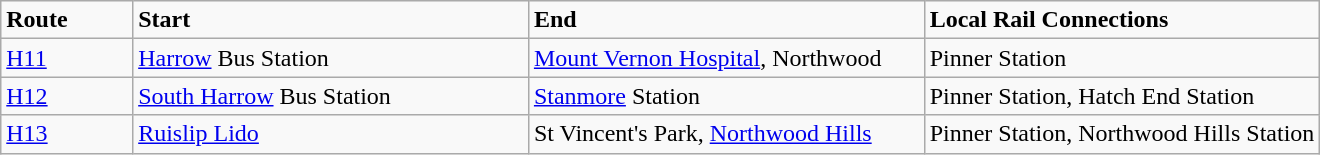<table class="wikitable">
<tr>
<td style="width:10%;"><strong>Route</strong></td>
<td style="width:30%;"><strong>Start</strong></td>
<td style="width:30%;"><strong>End</strong></td>
<td><strong>Local Rail Connections</strong></td>
</tr>
<tr>
<td><a href='#'>H11</a></td>
<td><a href='#'>Harrow</a> Bus Station</td>
<td><a href='#'>Mount Vernon Hospital</a>, Northwood</td>
<td>Pinner Station</td>
</tr>
<tr>
<td><a href='#'>H12</a></td>
<td><a href='#'>South Harrow</a> Bus Station</td>
<td><a href='#'>Stanmore</a> Station</td>
<td>Pinner Station, Hatch End Station</td>
</tr>
<tr>
<td><a href='#'>H13</a></td>
<td><a href='#'>Ruislip Lido</a></td>
<td>St Vincent's Park, <a href='#'>Northwood Hills</a></td>
<td>Pinner Station, Northwood Hills Station</td>
</tr>
</table>
